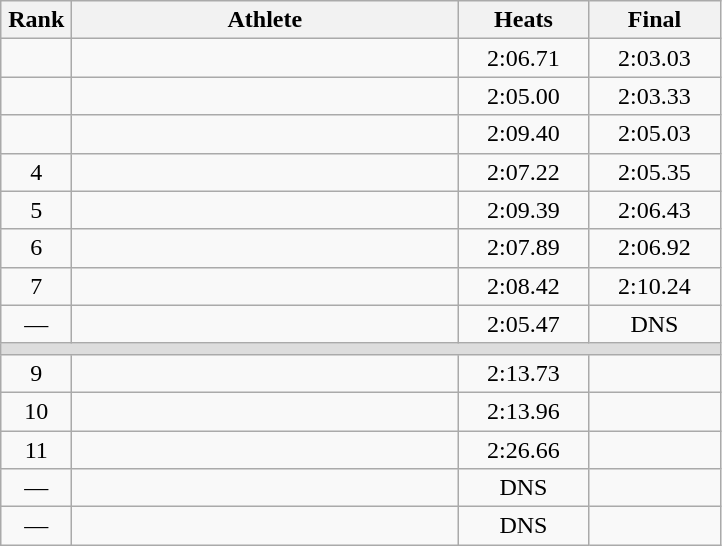<table class=wikitable style="text-align:center">
<tr>
<th width=40>Rank</th>
<th width=250>Athlete</th>
<th width=80>Heats</th>
<th width=80>Final</th>
</tr>
<tr>
<td></td>
<td align=left></td>
<td>2:06.71</td>
<td>2:03.03</td>
</tr>
<tr>
<td></td>
<td align=left></td>
<td>2:05.00</td>
<td>2:03.33</td>
</tr>
<tr>
<td></td>
<td align=left></td>
<td>2:09.40</td>
<td>2:05.03</td>
</tr>
<tr>
<td>4</td>
<td align=left></td>
<td>2:07.22</td>
<td>2:05.35</td>
</tr>
<tr>
<td>5</td>
<td align=left></td>
<td>2:09.39</td>
<td>2:06.43</td>
</tr>
<tr>
<td>6</td>
<td align=left></td>
<td>2:07.89</td>
<td>2:06.92</td>
</tr>
<tr>
<td>7</td>
<td align=left></td>
<td>2:08.42</td>
<td>2:10.24</td>
</tr>
<tr>
<td>—</td>
<td align=left></td>
<td>2:05.47</td>
<td>DNS</td>
</tr>
<tr bgcolor=#DDDDDD>
<td colspan=4></td>
</tr>
<tr>
<td>9</td>
<td align=left></td>
<td>2:13.73</td>
<td></td>
</tr>
<tr>
<td>10</td>
<td align=left></td>
<td>2:13.96</td>
<td></td>
</tr>
<tr>
<td>11</td>
<td align=left></td>
<td>2:26.66</td>
<td></td>
</tr>
<tr>
<td>—</td>
<td align=left></td>
<td>DNS</td>
<td></td>
</tr>
<tr>
<td>—</td>
<td align=left></td>
<td>DNS</td>
<td></td>
</tr>
</table>
